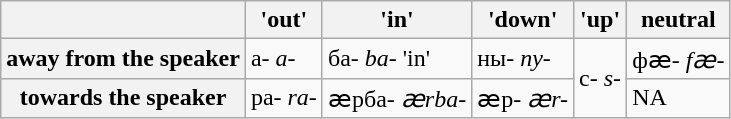<table class="wikitable">
<tr>
<th></th>
<th>'out'</th>
<th>'in'</th>
<th>'down'</th>
<th>'up'</th>
<th>neutral</th>
</tr>
<tr>
<th>away from the speaker</th>
<td>а- <em>a-</em></td>
<td>ба- <em>ba-</em> 'in'</td>
<td>ны- <em>ny-</em></td>
<td rowspan="2">с- <em>s-</em></td>
<td>фӕ- <em>fӕ-</em></td>
</tr>
<tr>
<th>towards the speaker</th>
<td>ра- <em>ra-</em></td>
<td>ӕрба- <em>ӕrba-</em></td>
<td>ӕр- <em>ӕr-</em></td>
<td>NA</td>
</tr>
</table>
